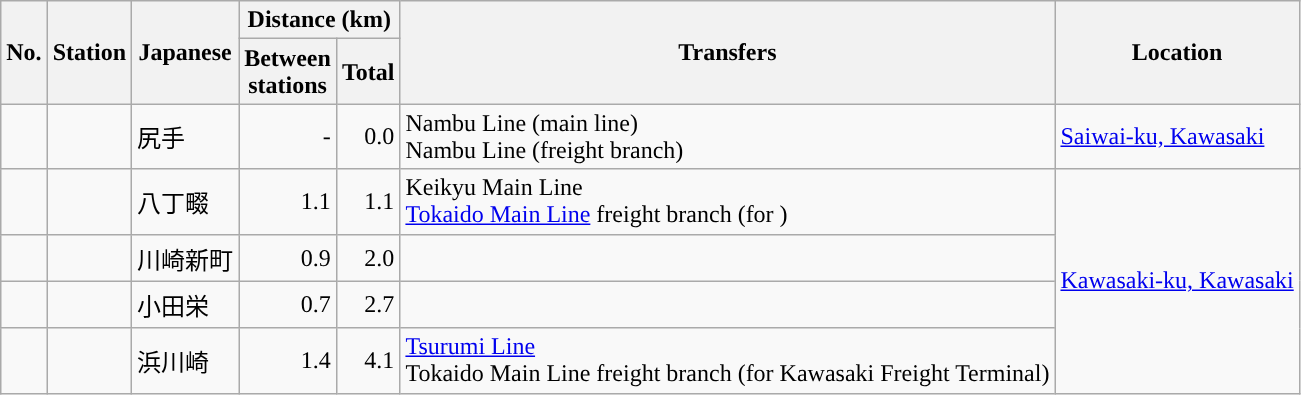<table class="wikitable">
<tr>
<th rowspan="2">No.</th>
<th rowspan="2">Station</th>
<th rowspan="2">Japanese</th>
<th colspan=2>Distance (km)</th>
<th rowspan="2">Transfers</th>
<th colspan="2" rowspan="2">Location</th>
</tr>
<tr>
<th>Between<br>stations</th>
<th>Total</th>
</tr>
<tr>
<td align="center"></td>
<td></td>
<td>尻手</td>
<td style="text-align:right;">-</td>
<td style="text-align:right;">0.0</td>
<td> Nambu Line (main line) <br>Nambu Line (freight branch)</td>
<td><a href='#'>Saiwai-ku, Kawasaki</a></td>
</tr>
<tr>
<td align="center"></td>
<td></td>
<td>八丁畷</td>
<td style="text-align:right;">1.1</td>
<td style="text-align:right;">1.1</td>
<td> Keikyu Main Line<br><a href='#'>Tokaido Main Line</a> freight branch (for )</td>
<td rowspan="4"><a href='#'>Kawasaki-ku, Kawasaki</a></td>
</tr>
<tr>
<td align="center"></td>
<td></td>
<td>川崎新町</td>
<td style="text-align:right;">0.9</td>
<td style="text-align:right;">2.0</td>
<td> </td>
</tr>
<tr>
<td align="center"></td>
<td></td>
<td>小田栄</td>
<td style="text-align:right;">0.7</td>
<td style="text-align:right;">2.7</td>
<td> </td>
</tr>
<tr>
<td align="center"></td>
<td></td>
<td>浜川崎</td>
<td style="text-align:right;">1.4</td>
<td style="text-align:right;">4.1</td>
<td> <a href='#'>Tsurumi Line</a> <br>Tokaido Main Line freight branch (for Kawasaki Freight Terminal)</td>
</tr>
</table>
